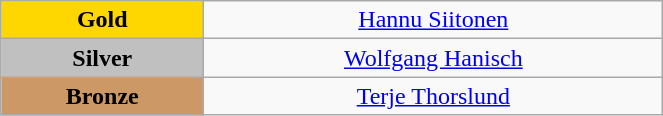<table class="wikitable" style="text-align:center; " width="35%">
<tr>
<td bgcolor="gold"><strong>Gold</strong></td>
<td><a href='#'>Hannu Siitonen</a><br>  <small><em></em></small></td>
</tr>
<tr>
<td bgcolor="silver"><strong>Silver</strong></td>
<td><a href='#'>Wolfgang Hanisch</a><br>  <small><em></em></small></td>
</tr>
<tr>
<td bgcolor="CC9966"><strong>Bronze</strong></td>
<td><a href='#'>Terje Thorslund</a><br>  <small><em></em></small></td>
</tr>
</table>
